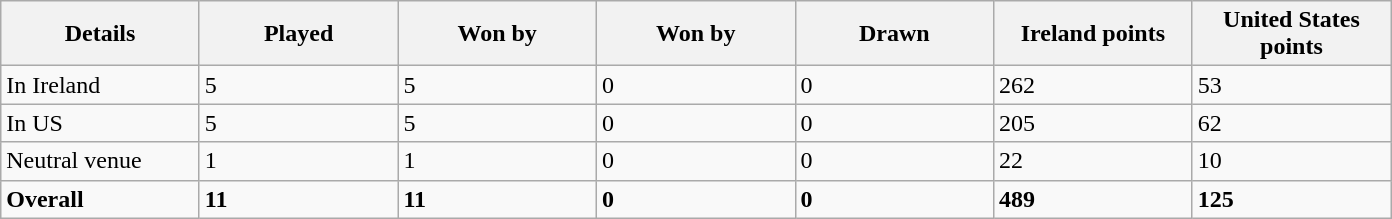<table class="wikitable sortable">
<tr>
<th width="125">Details</th>
<th width="125">Played</th>
<th width="125">Won by<br></th>
<th width="125">Won by<br></th>
<th width="125">Drawn</th>
<th width="125">Ireland points</th>
<th width="125">United States points</th>
</tr>
<tr>
<td>In Ireland</td>
<td>5</td>
<td>5</td>
<td>0</td>
<td>0</td>
<td>262</td>
<td>53</td>
</tr>
<tr>
<td>In US</td>
<td>5</td>
<td>5</td>
<td>0</td>
<td>0</td>
<td>205</td>
<td>62</td>
</tr>
<tr>
<td>Neutral venue</td>
<td>1</td>
<td>1</td>
<td>0</td>
<td>0</td>
<td>22</td>
<td>10</td>
</tr>
<tr class="sortbottom">
<td><strong>Overall</strong></td>
<td><strong>11</strong></td>
<td><strong>11</strong></td>
<td><strong>0</strong></td>
<td><strong>0</strong></td>
<td><strong>489</strong></td>
<td><strong>125</strong></td>
</tr>
</table>
